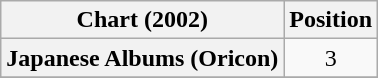<table class="wikitable sortable plainrowheaders" style="text-align:center">
<tr>
<th scope="col">Chart (2002)</th>
<th scope="col">Position</th>
</tr>
<tr>
<th scope="row">Japanese Albums (Oricon)</th>
<td>3</td>
</tr>
<tr>
</tr>
</table>
